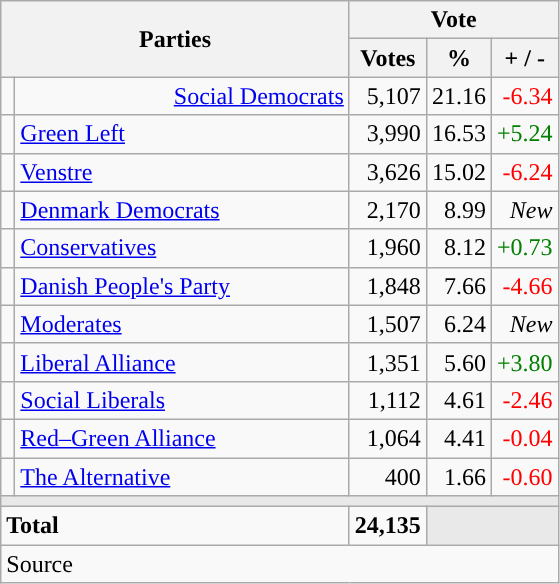<table class="wikitable" style="text-align:right;">
<tr>
<th style="text-align:centre;" rowspan="2" colspan="2" width="225">Parties</th>
<th colspan="3">Vote</th>
</tr>
<tr>
<th width="15">Votes</th>
<th width="15">%</th>
<th width="15">+ / -</th>
</tr>
<tr>
<td width=2 bgcolor=></td>
<td><a href='#'>Social Democrats</a></td>
<td>5,107</td>
<td>21.16</td>
<td style=color:red;>-6.34</td>
</tr>
<tr>
<td width=2 bgcolor=></td>
<td align=left><a href='#'>Green Left</a></td>
<td>3,990</td>
<td>16.53</td>
<td style=color:green;>+5.24</td>
</tr>
<tr>
<td width=2 bgcolor=></td>
<td align=left><a href='#'>Venstre</a></td>
<td>3,626</td>
<td>15.02</td>
<td style=color:red;>-6.24</td>
</tr>
<tr>
<td width=2 bgcolor=></td>
<td align=left><a href='#'>Denmark Democrats</a></td>
<td>2,170</td>
<td>8.99</td>
<td><em>New</em></td>
</tr>
<tr>
<td width=2 bgcolor=></td>
<td align=left><a href='#'>Conservatives</a></td>
<td>1,960</td>
<td>8.12</td>
<td style=color:green;>+0.73</td>
</tr>
<tr>
<td width=2 bgcolor=></td>
<td align=left><a href='#'>Danish People's Party</a></td>
<td>1,848</td>
<td>7.66</td>
<td style=color:red;>-4.66</td>
</tr>
<tr>
<td width=2 bgcolor=></td>
<td align=left><a href='#'>Moderates</a></td>
<td>1,507</td>
<td>6.24</td>
<td><em>New</em></td>
</tr>
<tr>
<td width=2 bgcolor=></td>
<td align=left><a href='#'>Liberal Alliance</a></td>
<td>1,351</td>
<td>5.60</td>
<td style=color:green;>+3.80</td>
</tr>
<tr>
<td width=2 bgcolor=></td>
<td align=left><a href='#'>Social Liberals</a></td>
<td>1,112</td>
<td>4.61</td>
<td style=color:red;>-2.46</td>
</tr>
<tr>
<td width=2 bgcolor=></td>
<td align=left><a href='#'>Red–Green Alliance</a></td>
<td>1,064</td>
<td>4.41</td>
<td style=color:red;>-0.04</td>
</tr>
<tr>
<td width=2 bgcolor=></td>
<td align=left><a href='#'>The Alternative</a></td>
<td>400</td>
<td>1.66</td>
<td style=color:red;>-0.60</td>
</tr>
<tr>
<td colspan="7" bgcolor="#E9E9E9"></td>
</tr>
<tr>
<td align="left" colspan="2"><strong>Total</strong></td>
<td><strong>24,135</strong></td>
<td bgcolor=#E9E9E9 colspan=2></td>
</tr>
<tr>
<td align="left" colspan="6">Source</td>
</tr>
</table>
